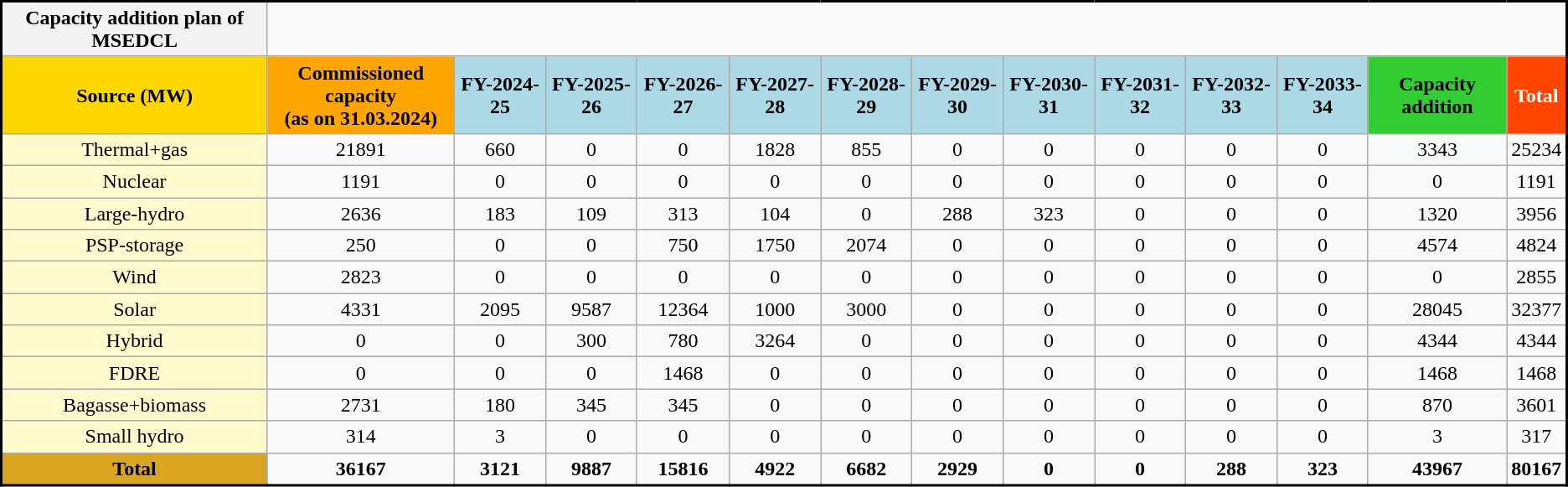<table class="wikitable" style="text-align:center; border: 2px solid black;">
<tr>
<th>Capacity addition plan of MSEDCL</th>
</tr>
<tr>
<th style="background-color:#FFD700; color:black;">Source (MW)</th>
<th style="background-color:#FFA500; color:black;">Commissioned capacity <br> (as on 31.03.2024)</th>
<th style="background-color:#ADD8E6; color:black;">FY-2024-25</th>
<th style="background-color:#ADD8E6; color:black;">FY-2025-26</th>
<th style="background-color:#ADD8E6; color:black;">FY-2026-27</th>
<th style="background-color:#ADD8E6; color:black;">FY-2027-28</th>
<th style="background-color:#ADD8E6; color:black;">FY-2028-29</th>
<th style="background-color:#ADD8E6; color:black;">FY-2029-30</th>
<th style="background-color:#ADD8E6; color:black;">FY-2030-31</th>
<th style="background-color:#ADD8E6; color:black;">FY-2031-32</th>
<th style="background-color:#ADD8E6; color:black;">FY-2032-33</th>
<th style="background-color:#ADD8E6; color:black;">FY-2033-34</th>
<th style="background-color:#32CD32; color:black;">Capacity addition</th>
<th style="background-color:#FF4500; color:white;">Total</th>
</tr>
<tr>
<td style="background-color:#FFFACD;">Thermal+gas</td>
<td>21891</td>
<td>660</td>
<td>0</td>
<td>0</td>
<td>1828</td>
<td>855</td>
<td>0</td>
<td>0</td>
<td>0</td>
<td>0</td>
<td>0</td>
<td>3343</td>
<td>25234</td>
</tr>
<tr>
<td style="background-color:#FFFACD;">Nuclear</td>
<td>1191</td>
<td>0</td>
<td>0</td>
<td>0</td>
<td>0</td>
<td>0</td>
<td>0</td>
<td>0</td>
<td>0</td>
<td>0</td>
<td>0</td>
<td>0</td>
<td>1191</td>
</tr>
<tr>
<td style="background-color:#FFFACD;">Large-hydro</td>
<td>2636</td>
<td>183</td>
<td>109</td>
<td>313</td>
<td>104</td>
<td>0</td>
<td>288</td>
<td>323</td>
<td>0</td>
<td>0</td>
<td>0</td>
<td>1320</td>
<td>3956</td>
</tr>
<tr>
<td style="background-color:#FFFACD;">PSP-storage</td>
<td>250</td>
<td>0</td>
<td>0</td>
<td>750</td>
<td>1750</td>
<td>2074</td>
<td>0</td>
<td>0</td>
<td>0</td>
<td>0</td>
<td>0</td>
<td>4574</td>
<td>4824</td>
</tr>
<tr>
<td style="background-color:#FFFACD;">Wind</td>
<td>2823</td>
<td>0</td>
<td>0</td>
<td>0</td>
<td>0</td>
<td>0</td>
<td>0</td>
<td>0</td>
<td>0</td>
<td>0</td>
<td>0</td>
<td>0</td>
<td>2855</td>
</tr>
<tr>
<td style="background-color:#FFFACD;">Solar</td>
<td>4331</td>
<td>2095</td>
<td>9587</td>
<td>12364</td>
<td>1000</td>
<td>3000</td>
<td>0</td>
<td>0</td>
<td>0</td>
<td>0</td>
<td>0</td>
<td>28045</td>
<td>32377</td>
</tr>
<tr>
<td style="background-color:#FFFACD;">Hybrid</td>
<td>0</td>
<td>0</td>
<td>300</td>
<td>780</td>
<td>3264</td>
<td>0</td>
<td>0</td>
<td>0</td>
<td>0</td>
<td>0</td>
<td>0</td>
<td>4344</td>
<td>4344</td>
</tr>
<tr>
<td style="background-color:#FFFACD;">FDRE</td>
<td>0</td>
<td>0</td>
<td>0</td>
<td>1468</td>
<td>0</td>
<td>0</td>
<td>0</td>
<td>0</td>
<td>0</td>
<td>0</td>
<td>0</td>
<td>1468</td>
<td>1468</td>
</tr>
<tr>
<td style="background-color:#FFFACD;">Bagasse+biomass</td>
<td>2731</td>
<td>180</td>
<td>345</td>
<td>345</td>
<td>0</td>
<td>0</td>
<td>0</td>
<td>0</td>
<td>0</td>
<td>0</td>
<td>0</td>
<td>870</td>
<td>3601</td>
</tr>
<tr>
<td style="background-color:#FFFACD;">Small hydro</td>
<td>314</td>
<td>3</td>
<td>0</td>
<td>0</td>
<td>0</td>
<td>0</td>
<td>0</td>
<td>0</td>
<td>0</td>
<td>0</td>
<td>0</td>
<td>3</td>
<td>317</td>
</tr>
<tr>
<td style="background-color:#DAA520; font-weight:bold;">Total</td>
<td><strong>36167</strong></td>
<td><strong>3121</strong></td>
<td><strong>9887</strong></td>
<td><strong>15816</strong></td>
<td><strong>4922</strong></td>
<td><strong>6682</strong></td>
<td><strong>2929</strong></td>
<td><strong>0</strong></td>
<td><strong>0</strong></td>
<td><strong>288</strong></td>
<td><strong>323</strong></td>
<td><strong>43967</strong></td>
<td><strong>80167</strong></td>
</tr>
</table>
